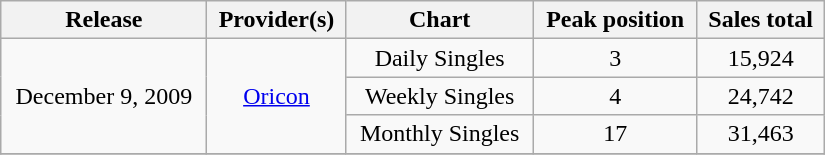<table class="wikitable" width="550px">
<tr>
<th align="center">Release</th>
<th align="center">Provider(s)</th>
<th align="center">Chart</th>
<th align="center">Peak position</th>
<th align="center">Sales total</th>
</tr>
<tr>
<td align="center" rowspan="3">December 9, 2009</td>
<td align="center" rowspan="3"><a href='#'>Oricon</a></td>
<td align="center">Daily Singles</td>
<td align="center">3</td>
<td align="center">15,924</td>
</tr>
<tr>
<td align="center">Weekly Singles</td>
<td align="center">4</td>
<td align="center">24,742</td>
</tr>
<tr>
<td align="center">Monthly Singles</td>
<td align="center">17</td>
<td align="center">31,463</td>
</tr>
<tr>
</tr>
</table>
